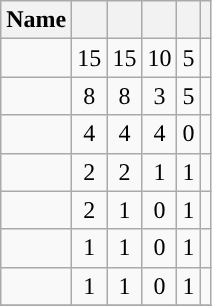<table class="wikitable sortable" style="text-align:center">
<tr>
<th>Name</th>
<th></th>
<th></th>
<th></th>
<th></th>
<th></th>
</tr>
<tr>
<td></td>
<td>15</td>
<td>15</td>
<td>10</td>
<td>5</td>
<td></td>
</tr>
<tr>
<td></td>
<td>8</td>
<td>8</td>
<td>3</td>
<td>5</td>
<td></td>
</tr>
<tr>
<td></td>
<td>4</td>
<td>4</td>
<td>4</td>
<td>0</td>
<td></td>
</tr>
<tr>
<td></td>
<td>2</td>
<td>2</td>
<td>1</td>
<td>1</td>
<td></td>
</tr>
<tr>
<td></td>
<td>2</td>
<td>1</td>
<td>0</td>
<td>1</td>
<td></td>
</tr>
<tr>
<td></td>
<td>1</td>
<td>1</td>
<td>0</td>
<td>1</td>
<td></td>
</tr>
<tr>
<td></td>
<td>1</td>
<td>1</td>
<td>0</td>
<td>1</td>
<td></td>
</tr>
<tr>
</tr>
</table>
